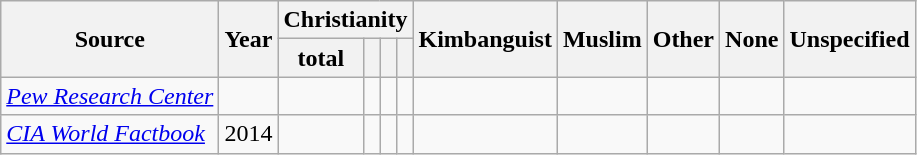<table class="wikitable sortable" style="text-align:center">
<tr>
<th rowspan="2">Source</th>
<th rowspan="2">Year</th>
<th colspan="4">Christianity</th>
<th rowspan="2">Kimbanguist</th>
<th rowspan="2">Muslim</th>
<th rowspan="2">Other</th>
<th rowspan="2">None</th>
<th rowspan="2">Unspecified</th>
</tr>
<tr>
<th>total</th>
<th></th>
<th></th>
<th></th>
</tr>
<tr>
<td align="left"><em><a href='#'>Pew Research Center</a></em></td>
<td></td>
<td></td>
<td></td>
<td></td>
<td></td>
<td></td>
<td></td>
<td></td>
<td></td>
<td></td>
</tr>
<tr>
<td align="left"><em><a href='#'>CIA World Factbook</a></em></td>
<td>2014</td>
<td></td>
<td></td>
<td></td>
<td></td>
<td></td>
<td></td>
<td></td>
<td></td>
<td></td>
</tr>
</table>
